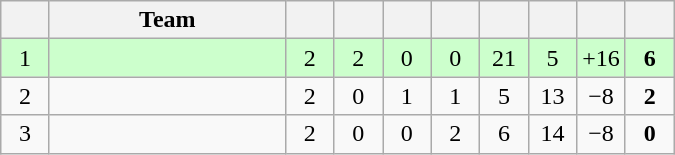<table class="wikitable" style="text-align: center;">
<tr>
<th width="25"></th>
<th width="150">Team</th>
<th width="25"></th>
<th width="25"></th>
<th width="25"></th>
<th width="25"></th>
<th width="25"></th>
<th width="25"></th>
<th width="25"></th>
<th width="25"></th>
</tr>
<tr align=center style="background:#ccffcc;">
<td>1</td>
<td style="text-align:left;"><strong></strong></td>
<td>2</td>
<td>2</td>
<td>0</td>
<td>0</td>
<td>21</td>
<td>5</td>
<td>+16</td>
<td><strong>6</strong></td>
</tr>
<tr align=center>
<td>2</td>
<td style="text-align:left;"></td>
<td>2</td>
<td>0</td>
<td>1</td>
<td>1</td>
<td>5</td>
<td>13</td>
<td>−8</td>
<td><strong>2</strong></td>
</tr>
<tr align=center>
<td>3</td>
<td style="text-align:left;"></td>
<td>2</td>
<td>0</td>
<td>0</td>
<td>2</td>
<td>6</td>
<td>14</td>
<td>−8</td>
<td><strong>0</strong></td>
</tr>
</table>
